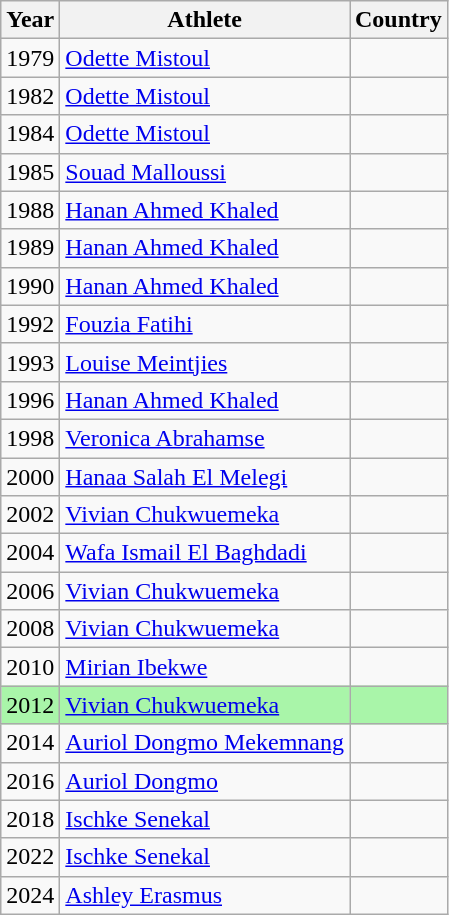<table class="wikitable sortable">
<tr>
<th>Year</th>
<th>Athlete</th>
<th>Country</th>
</tr>
<tr>
<td>1979</td>
<td><a href='#'>Odette Mistoul</a></td>
<td></td>
</tr>
<tr>
<td>1982</td>
<td><a href='#'>Odette Mistoul</a></td>
<td></td>
</tr>
<tr>
<td>1984</td>
<td><a href='#'>Odette Mistoul</a></td>
<td></td>
</tr>
<tr>
<td>1985</td>
<td><a href='#'>Souad Malloussi</a></td>
<td></td>
</tr>
<tr>
<td>1988</td>
<td><a href='#'>Hanan Ahmed Khaled</a></td>
<td></td>
</tr>
<tr>
<td>1989</td>
<td><a href='#'>Hanan Ahmed Khaled</a></td>
<td></td>
</tr>
<tr>
<td>1990</td>
<td><a href='#'>Hanan Ahmed Khaled</a></td>
<td></td>
</tr>
<tr>
<td>1992</td>
<td><a href='#'>Fouzia Fatihi</a></td>
<td></td>
</tr>
<tr>
<td>1993</td>
<td><a href='#'>Louise Meintjies</a></td>
<td></td>
</tr>
<tr>
<td>1996</td>
<td><a href='#'>Hanan Ahmed Khaled</a></td>
<td></td>
</tr>
<tr>
<td>1998</td>
<td><a href='#'>Veronica Abrahamse</a></td>
<td></td>
</tr>
<tr>
<td>2000</td>
<td><a href='#'>Hanaa Salah El Melegi</a></td>
<td></td>
</tr>
<tr>
<td>2002</td>
<td><a href='#'>Vivian Chukwuemeka</a></td>
<td></td>
</tr>
<tr>
<td>2004</td>
<td><a href='#'>Wafa Ismail El Baghdadi</a></td>
<td></td>
</tr>
<tr>
<td>2006</td>
<td><a href='#'>Vivian Chukwuemeka</a></td>
<td></td>
</tr>
<tr>
<td>2008</td>
<td><a href='#'>Vivian Chukwuemeka</a></td>
<td></td>
</tr>
<tr>
<td>2010</td>
<td><a href='#'>Mirian Ibekwe</a></td>
<td></td>
</tr>
<tr bgcolor=#A9F5A9>
<td>2012</td>
<td><a href='#'>Vivian Chukwuemeka</a></td>
<td></td>
</tr>
<tr>
<td>2014</td>
<td><a href='#'>Auriol Dongmo Mekemnang</a></td>
<td></td>
</tr>
<tr>
<td>2016</td>
<td><a href='#'>Auriol Dongmo</a></td>
<td></td>
</tr>
<tr>
<td>2018</td>
<td><a href='#'>Ischke Senekal</a></td>
<td></td>
</tr>
<tr>
<td>2022</td>
<td><a href='#'>Ischke Senekal</a></td>
<td></td>
</tr>
<tr>
<td>2024</td>
<td><a href='#'>Ashley Erasmus</a></td>
<td></td>
</tr>
</table>
